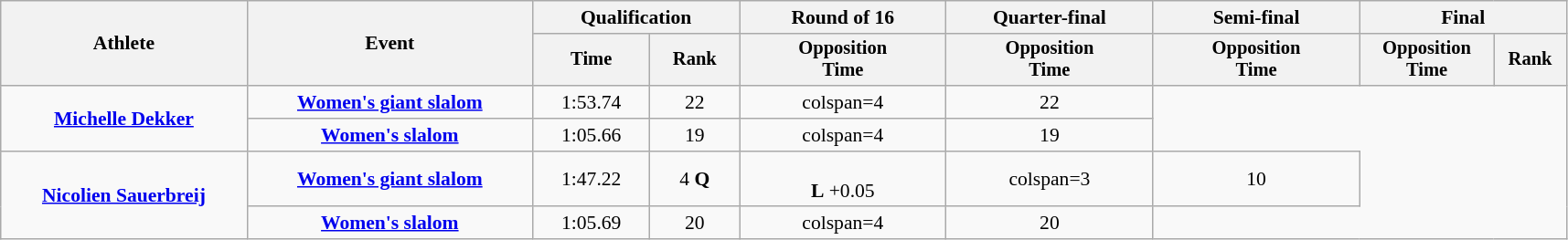<table class="wikitable plainrowheaders" style="text-align: center;font-size:90%">
<tr>
<th scope="col" rowspan="2" style="width:12em;">Athlete</th>
<th scope="col" rowspan="2" style="width:14em;">Event</th>
<th scope="col" colspan="2" style="width:10em;">Qualification</th>
<th scope="col" style="width:10em;">Round of 16</th>
<th scope="col" style="width:10em;">Quarter-final</th>
<th scope="col" style="width:10em;">Semi-final</th>
<th scope="col" colspan=2 style="width:10em;">Final</th>
</tr>
<tr style="font-size:95%">
<th scope="col">Time</th>
<th scope="col">Rank</th>
<th scope="col">Opposition<br>Time</th>
<th scope="col">Opposition<br>Time</th>
<th scope="col">Opposition<br>Time</th>
<th scope="col">Opposition<br>Time</th>
<th>Rank</th>
</tr>
<tr>
<th scope="row" style="background-color:transparent" rowspan=2><a href='#'>Michelle Dekker</a></th>
<th scope="row" style="background-color:transparent"><a href='#'>Women's giant slalom</a></th>
<td>1:53.74</td>
<td>22</td>
<td>colspan=4 </td>
<td>22</td>
</tr>
<tr>
<th scope="row" style="background-color:transparent"><a href='#'>Women's slalom</a></th>
<td>1:05.66</td>
<td>19</td>
<td>colspan=4 </td>
<td>19</td>
</tr>
<tr>
<th scope="row" style="background-color:transparent" rowspan=2><a href='#'>Nicolien Sauerbreij</a></th>
<th scope="row" style="background-color:transparent"><a href='#'>Women's giant slalom</a></th>
<td>1:47.22</td>
<td>4 <strong>Q</strong></td>
<td><br><strong>L</strong> +0.05</td>
<td>colspan=3 </td>
<td>10</td>
</tr>
<tr>
<th scope="row" style="background-color:transparent"><a href='#'>Women's slalom</a></th>
<td>1:05.69</td>
<td>20</td>
<td>colspan=4 </td>
<td>20</td>
</tr>
</table>
